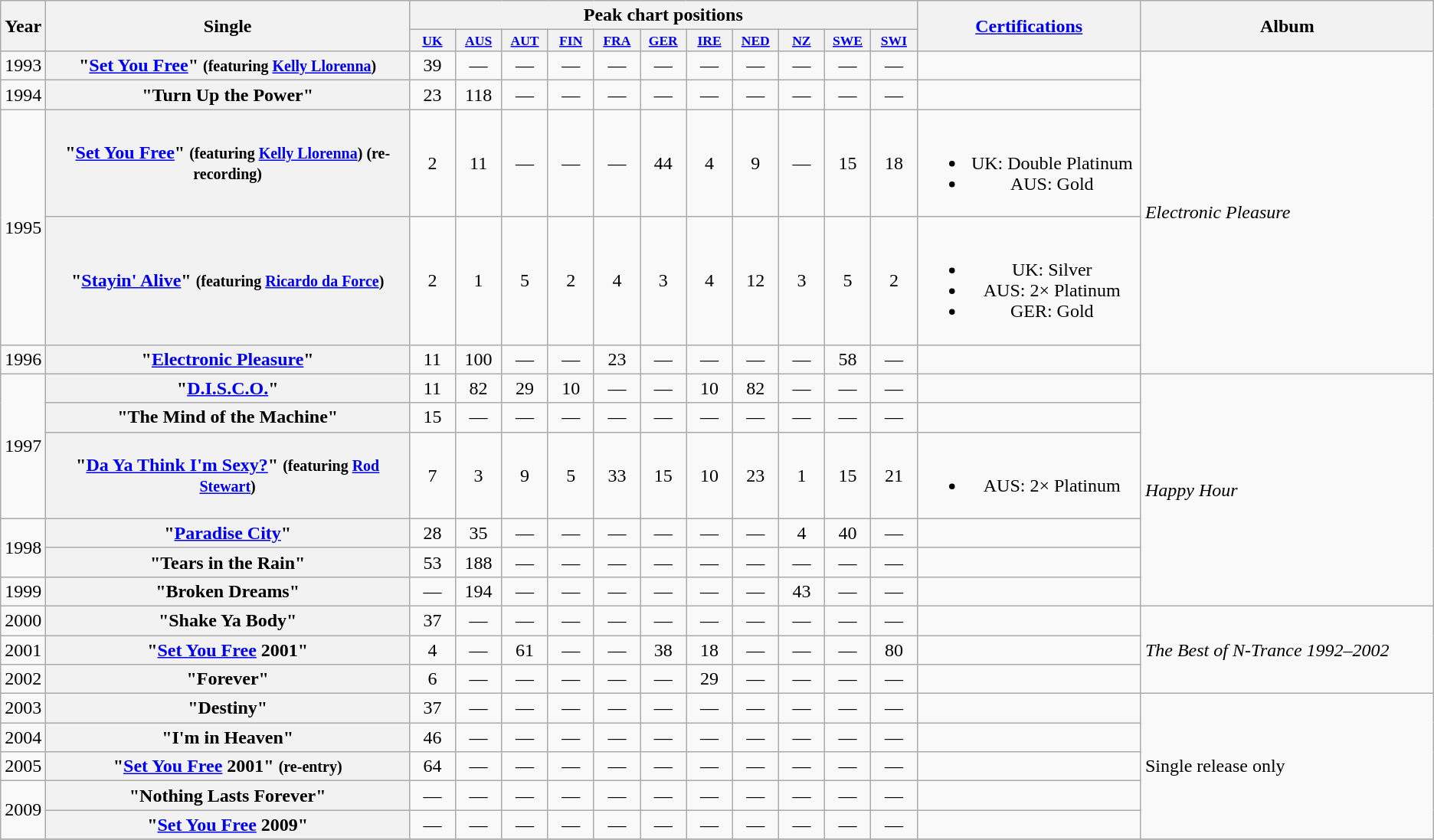<table class="wikitable plainrowheaders" style="text-align:center;">
<tr>
<th rowspan="2">Year</th>
<th rowspan="2" style="width:20em;">Single</th>
<th colspan="11">Peak chart positions</th>
<th rowspan="2" style="width:12em;"><a href='#'>Certifications</a></th>
<th rowspan="2" style="width:16em;">Album</th>
</tr>
<tr style="font-size:small;">
<th style="width:3em;font-size:90%"><a href='#'>UK</a><br></th>
<th style="width:3em;font-size:90%"><a href='#'>AUS</a><br></th>
<th style="width:3em;font-size:90%"><a href='#'>AUT</a><br></th>
<th style="width:3em;font-size:90%"><a href='#'>FIN</a><br></th>
<th style="width:3em;font-size:90%"><a href='#'>FRA</a><br></th>
<th style="width:3em;font-size:90%"><a href='#'>GER</a><br></th>
<th style="width:3em;font-size:90%"><a href='#'>IRE</a><br></th>
<th style="width:3em;font-size:90%"><a href='#'>NED</a><br></th>
<th style="width:3em;font-size:90%"><a href='#'>NZ</a><br></th>
<th style="width:3em;font-size:90%"><a href='#'>SWE</a><br></th>
<th style="width:3em;font-size:90%"><a href='#'>SWI</a><br></th>
</tr>
<tr>
<td>1993</td>
<th scope="row">"<a href='#'>Set You Free</a>" <small>(featuring <a href='#'>Kelly Llorenna</a>)</small></th>
<td>39</td>
<td>—</td>
<td>—</td>
<td>—</td>
<td>—</td>
<td>—</td>
<td>—</td>
<td>—</td>
<td>—</td>
<td>—</td>
<td>—</td>
<td></td>
<td align="left" rowspan="5"><em>Electronic Pleasure</em></td>
</tr>
<tr>
<td>1994</td>
<th scope="row">"Turn Up the Power"</th>
<td>23</td>
<td>118</td>
<td>—</td>
<td>—</td>
<td>—</td>
<td>—</td>
<td>—</td>
<td>—</td>
<td>—</td>
<td>—</td>
<td>—</td>
<td></td>
</tr>
<tr>
<td rowspan="2">1995</td>
<th scope="row">"<a href='#'>Set You Free</a>" <small>(featuring <a href='#'>Kelly Llorenna</a>) (re-recording)</small></th>
<td>2</td>
<td>11</td>
<td>—</td>
<td>—</td>
<td>—</td>
<td>44</td>
<td>4</td>
<td>9</td>
<td>—</td>
<td>15</td>
<td>18</td>
<td><br><ul><li>UK: Double Platinum</li><li>AUS: Gold</li></ul></td>
</tr>
<tr>
<th scope="row">"<a href='#'>Stayin' Alive</a>" <small>(featuring <a href='#'>Ricardo da Force</a>)</small></th>
<td>2</td>
<td>1</td>
<td>5</td>
<td>2</td>
<td>4</td>
<td>3</td>
<td>4</td>
<td>12</td>
<td>3</td>
<td>5</td>
<td>2</td>
<td><br><ul><li>UK: Silver</li><li>AUS: 2× Platinum</li><li>GER: Gold</li></ul></td>
</tr>
<tr>
<td>1996</td>
<th scope="row">"<a href='#'>Electronic Pleasure</a>"</th>
<td>11</td>
<td>100</td>
<td>—</td>
<td>—</td>
<td>23</td>
<td>—</td>
<td>—</td>
<td>—</td>
<td>—</td>
<td>58</td>
<td>—</td>
<td></td>
</tr>
<tr>
<td rowspan="3">1997</td>
<th scope="row">"<a href='#'>D.I.S.C.O.</a>"</th>
<td>11</td>
<td>82</td>
<td>29</td>
<td>10</td>
<td>—</td>
<td>—</td>
<td>10</td>
<td>82</td>
<td>—</td>
<td>—</td>
<td>—</td>
<td></td>
<td align="left" rowspan="6"><em>Happy Hour</em></td>
</tr>
<tr>
<th scope="row">"The Mind of the Machine"</th>
<td>15</td>
<td>—</td>
<td>—</td>
<td>—</td>
<td>—</td>
<td>—</td>
<td>—</td>
<td>—</td>
<td>—</td>
<td>—</td>
<td>—</td>
<td></td>
</tr>
<tr>
<th scope="row">"<a href='#'>Da Ya Think I'm Sexy?</a>" <small>(featuring <a href='#'>Rod Stewart</a>)</small></th>
<td>7</td>
<td>3</td>
<td>9</td>
<td>5</td>
<td>33</td>
<td>15</td>
<td>10</td>
<td>23</td>
<td>1</td>
<td>15</td>
<td>21</td>
<td><br><ul><li>AUS: 2× Platinum</li></ul></td>
</tr>
<tr>
<td rowspan="2">1998</td>
<th scope="row">"<a href='#'>Paradise City</a>"</th>
<td>28</td>
<td>35</td>
<td>—</td>
<td>—</td>
<td>—</td>
<td>—</td>
<td>—</td>
<td>—</td>
<td>4</td>
<td>40</td>
<td>—</td>
<td></td>
</tr>
<tr>
<th scope="row">"Tears in the Rain"</th>
<td>53</td>
<td>188</td>
<td>—</td>
<td>—</td>
<td>—</td>
<td>—</td>
<td>—</td>
<td>—</td>
<td>—</td>
<td>—</td>
<td>—</td>
<td></td>
</tr>
<tr>
<td>1999</td>
<th scope="row">"Broken Dreams"</th>
<td>—</td>
<td>194</td>
<td>—</td>
<td>—</td>
<td>—</td>
<td>—</td>
<td>—</td>
<td>—</td>
<td>43</td>
<td>—</td>
<td>—</td>
<td></td>
</tr>
<tr>
<td>2000</td>
<th scope="row">"Shake Ya Body"</th>
<td>37</td>
<td>—</td>
<td>—</td>
<td>—</td>
<td>—</td>
<td>—</td>
<td>—</td>
<td>—</td>
<td>—</td>
<td>—</td>
<td>—</td>
<td></td>
<td align="left" rowspan="3"><em>The Best of N-Trance 1992–2002</em></td>
</tr>
<tr>
<td>2001</td>
<th scope="row">"<a href='#'>Set You Free</a> 2001"</th>
<td>4</td>
<td>—</td>
<td>61</td>
<td>—</td>
<td>—</td>
<td>38</td>
<td>18</td>
<td>—</td>
<td>—</td>
<td>—</td>
<td>80</td>
<td></td>
</tr>
<tr>
<td>2002</td>
<th scope="row">"Forever"</th>
<td>6</td>
<td>—</td>
<td>—</td>
<td>—</td>
<td>—</td>
<td>—</td>
<td>29</td>
<td>—</td>
<td>—</td>
<td>—</td>
<td>—</td>
<td></td>
</tr>
<tr>
<td>2003</td>
<th scope="row">"Destiny"</th>
<td>37</td>
<td>—</td>
<td>—</td>
<td>—</td>
<td>—</td>
<td>—</td>
<td>—</td>
<td>—</td>
<td>—</td>
<td>—</td>
<td>—</td>
<td></td>
<td align="left" rowspan="5">Single release only</td>
</tr>
<tr>
<td>2004</td>
<th scope="row">"I'm in Heaven"</th>
<td>46</td>
<td>—</td>
<td>—</td>
<td>—</td>
<td>—</td>
<td>—</td>
<td>—</td>
<td>—</td>
<td>—</td>
<td>—</td>
<td>—</td>
<td></td>
</tr>
<tr>
<td>2005</td>
<th scope="row">"<a href='#'>Set You Free</a> 2001" <small>(re-entry)</small></th>
<td>64</td>
<td>—</td>
<td>—</td>
<td>—</td>
<td>—</td>
<td>—</td>
<td>—</td>
<td>—</td>
<td>—</td>
<td>—</td>
<td>—</td>
<td></td>
</tr>
<tr>
<td rowspan="2">2009</td>
<th scope="row">"Nothing Lasts Forever"</th>
<td>—</td>
<td>—</td>
<td>—</td>
<td>—</td>
<td>—</td>
<td>—</td>
<td>—</td>
<td>—</td>
<td>—</td>
<td>—</td>
<td>—</td>
<td></td>
</tr>
<tr>
<th scope="row">"<a href='#'>Set You Free</a> 2009"</th>
<td>—</td>
<td>—</td>
<td>—</td>
<td>—</td>
<td>—</td>
<td>—</td>
<td>—</td>
<td>—</td>
<td>—</td>
<td>—</td>
<td>—</td>
<td></td>
</tr>
<tr>
</tr>
</table>
